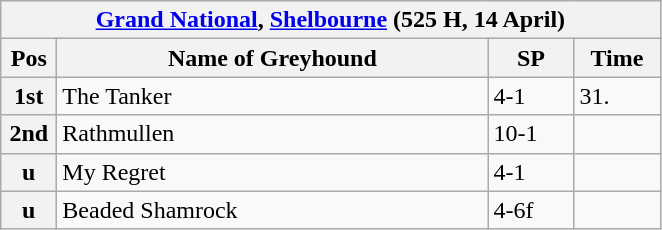<table class="wikitable">
<tr>
<th colspan="6"><a href='#'>Grand National</a>, <a href='#'>Shelbourne</a> (525 H, 14 April)</th>
</tr>
<tr>
<th width=30>Pos</th>
<th width=280>Name of Greyhound</th>
<th width=50>SP</th>
<th width=50>Time</th>
</tr>
<tr>
<th>1st</th>
<td>The Tanker</td>
<td>4-1</td>
<td>31.</td>
</tr>
<tr>
<th>2nd</th>
<td>Rathmullen</td>
<td>10-1</td>
<td></td>
</tr>
<tr>
<th>u</th>
<td>My Regret</td>
<td>4-1</td>
<td></td>
</tr>
<tr>
<th>u</th>
<td>Beaded Shamrock</td>
<td>4-6f</td>
<td></td>
</tr>
</table>
